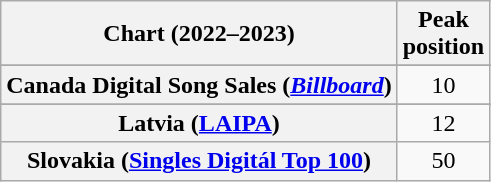<table class="wikitable sortable plainrowheaders" style="text-align:center">
<tr>
<th scope="col">Chart (2022–2023)</th>
<th scope="col">Peak<br>position</th>
</tr>
<tr>
</tr>
<tr>
<th scope="row">Canada Digital Song Sales (<em><a href='#'>Billboard</a></em>)</th>
<td>10</td>
</tr>
<tr>
</tr>
<tr>
<th scope="row">Latvia (<a href='#'>LAIPA</a>)</th>
<td>12</td>
</tr>
<tr>
<th scope="row">Slovakia (<a href='#'>Singles Digitál Top 100</a>)</th>
<td>50</td>
</tr>
</table>
